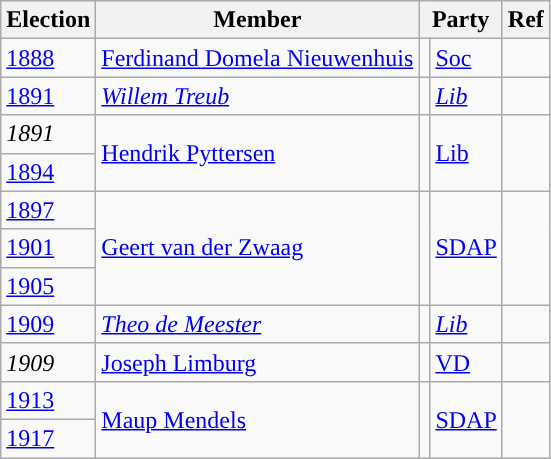<table class="wikitable">
<tr>
<th scope="col">Election</th>
<th scope="col">Member</th>
<th scope="col" colspan="2">Party</th>
<th scope="col">Ref</th>
</tr>
<tr>
<td scope="row"><a href='#'>1888</a></td>
<td scope="row"><a href='#'>Ferdinand Domela Nieuwenhuis</a></td>
<td scope="row" style="background-color:"></td>
<td scope="row"><a href='#'>Soc</a></td>
<td scope="row"></td>
</tr>
<tr>
<td scope="row"><a href='#'>1891</a></td>
<td scope="row"><em><a href='#'>Willem Treub</a></em></td>
<td scope="row" style="background-color:"></td>
<td scope="row"><em><a href='#'>Lib</a></em></td>
<td scope="row"></td>
</tr>
<tr>
<td scope="row"><em>1891</em></td>
<td scope="row" rowspan=2><a href='#'>Hendrik Pyttersen</a></td>
<td scope="row" rowspan=2 style="background-color:"></td>
<td scope="row" rowspan=2><a href='#'>Lib</a></td>
<td scope="row" rowspan=2></td>
</tr>
<tr>
<td scope="row"><a href='#'>1894</a></td>
</tr>
<tr>
<td scope="row"><a href='#'>1897</a></td>
<td scope="row" rowspan=3><a href='#'>Geert van der Zwaag</a></td>
<td scope="row" rowspan=3 style="background-color:"></td>
<td scope="row" rowspan=3><a href='#'>SDAP</a></td>
<td scope="row" rowspan=3></td>
</tr>
<tr>
<td scope="row"><a href='#'>1901</a></td>
</tr>
<tr>
<td scope="row"><a href='#'>1905</a></td>
</tr>
<tr>
<td scope="row"><a href='#'>1909</a></td>
<td scope="row"><em><a href='#'>Theo de Meester</a></em></td>
<td scope="row" style="background-color:"></td>
<td scope="row"><em><a href='#'>Lib</a></em></td>
<td scope="row"></td>
</tr>
<tr>
<td scope="row"><em>1909</em></td>
<td scope="row"><a href='#'>Joseph Limburg</a></td>
<td scope="row" style="background-color:"></td>
<td scope="row"><a href='#'>VD</a></td>
<td scope="row"></td>
</tr>
<tr>
<td scope="row"><a href='#'>1913</a></td>
<td scope="row" rowspan=2><a href='#'>Maup Mendels</a></td>
<td scope="row" rowspan=2 style="background-color:"></td>
<td scope="row" rowspan=2><a href='#'>SDAP</a></td>
<td scope="row" rowspan=2></td>
</tr>
<tr>
<td scope="row"><a href='#'>1917</a></td>
</tr>
</table>
